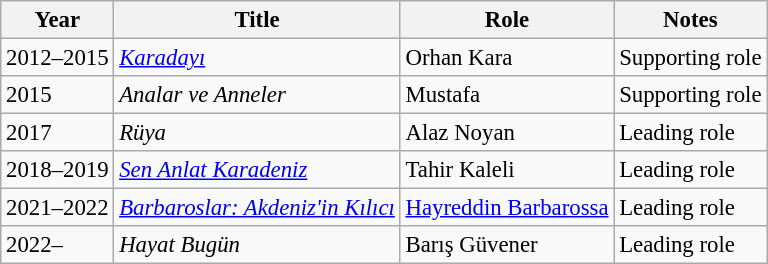<table class="wikitable" style="font-size: 95%;">
<tr>
<th>Year</th>
<th>Title</th>
<th>Role</th>
<th>Notes</th>
</tr>
<tr>
<td>2012–2015</td>
<td><em><a href='#'>Karadayı</a></em></td>
<td>Orhan Kara</td>
<td>Supporting role</td>
</tr>
<tr>
<td>2015</td>
<td><em>Analar ve Anneler</em></td>
<td>Mustafa</td>
<td>Supporting role</td>
</tr>
<tr>
<td>2017</td>
<td><em>Rüya</em></td>
<td>Alaz Noyan</td>
<td>Leading role</td>
</tr>
<tr>
<td>2018–2019</td>
<td><em><a href='#'>Sen Anlat Karadeniz</a></em></td>
<td>Tahir Kaleli</td>
<td>Leading role</td>
</tr>
<tr>
<td>2021–2022</td>
<td><em><a href='#'>Barbaroslar: Akdeniz'in Kılıcı</a></em></td>
<td><a href='#'>Hayreddin Barbarossa</a></td>
<td>Leading role</td>
</tr>
<tr>
<td>2022–</td>
<td><em>Hayat Bugün</em></td>
<td>Barış Güvener</td>
<td>Leading role</td>
</tr>
</table>
